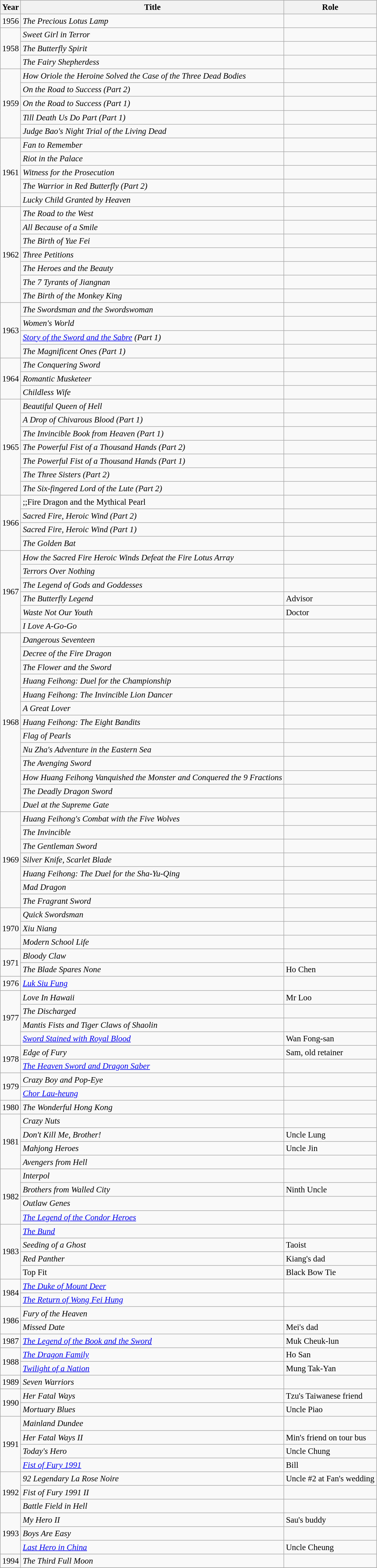<table class="wikitable" style="font-size: 95%;">
<tr>
<th>Year</th>
<th>Title</th>
<th>Role</th>
</tr>
<tr>
<td>1956</td>
<td><em>The Precious Lotus Lamp</em></td>
<td></td>
</tr>
<tr>
<td rowspan="3">1958</td>
<td><em>Sweet Girl in Terror</em></td>
<td></td>
</tr>
<tr>
<td><em>The Butterfly Spirit</em></td>
<td></td>
</tr>
<tr>
<td><em>The Fairy Shepherdess</em></td>
<td></td>
</tr>
<tr>
<td rowspan="5">1959</td>
<td><em>How Oriole the Heroine Solved the Case of the Three Dead Bodies</em></td>
<td></td>
</tr>
<tr>
<td><em>On the Road to Success (Part 2)</em></td>
<td></td>
</tr>
<tr>
<td><em>On the Road to Success (Part 1)</em></td>
<td></td>
</tr>
<tr>
<td><em>Till Death Us Do Part (Part 1)</em></td>
<td></td>
</tr>
<tr>
<td><em>Judge Bao's Night Trial of the Living Dead</em></td>
<td></td>
</tr>
<tr>
<td rowspan="5">1961</td>
<td><em>Fan to Remember</em></td>
<td></td>
</tr>
<tr>
<td><em>Riot in the Palace</em></td>
<td></td>
</tr>
<tr>
<td><em>Witness for the Prosecution</em></td>
<td></td>
</tr>
<tr>
<td><em>The Warrior in Red Butterfly (Part 2)</em></td>
<td></td>
</tr>
<tr>
<td><em>Lucky Child Granted by Heaven</em></td>
<td></td>
</tr>
<tr>
<td rowspan="7">1962</td>
<td><em>The Road to the West</em></td>
<td></td>
</tr>
<tr>
<td><em>All Because of a Smile</em></td>
<td></td>
</tr>
<tr>
<td><em>The Birth of Yue Fei</em></td>
<td></td>
</tr>
<tr>
<td><em>Three Petitions</em></td>
<td></td>
</tr>
<tr>
<td><em>The Heroes and the Beauty</em></td>
<td></td>
</tr>
<tr>
<td><em>The 7 Tyrants of Jiangnan</em></td>
<td></td>
</tr>
<tr>
<td><em>The Birth of the Monkey King</em></td>
<td></td>
</tr>
<tr>
<td rowspan="4">1963</td>
<td><em>The Swordsman and the Swordswoman</em></td>
<td></td>
</tr>
<tr>
<td><em>Women's World</em></td>
<td></td>
</tr>
<tr>
<td><em><a href='#'>Story of the Sword and the Sabre</a> (Part 1)</em></td>
<td></td>
</tr>
<tr>
<td><em>The Magnificent Ones (Part 1)</em></td>
<td></td>
</tr>
<tr>
<td rowspan="3">1964</td>
<td><em>The Conquering Sword</em></td>
<td></td>
</tr>
<tr>
<td><em>Romantic Musketeer</em></td>
<td></td>
</tr>
<tr>
<td><em>Childless Wife</em></td>
<td></td>
</tr>
<tr>
<td rowspan="7">1965</td>
<td><em>Beautiful Queen of Hell</em></td>
<td></td>
</tr>
<tr>
<td><em>A Drop of Chivarous Blood (Part 1)</em></td>
<td></td>
</tr>
<tr>
<td><em>The Invincible Book from Heaven (Part 1)</em></td>
<td></td>
</tr>
<tr>
<td><em>The Powerful Fist of a Thousand Hands (Part 2)</em></td>
<td></td>
</tr>
<tr>
<td><em>The Powerful Fist of a Thousand Hands (Part 1)</em></td>
<td></td>
</tr>
<tr>
<td><em>The Three Sisters (Part 2)</em></td>
<td></td>
</tr>
<tr>
<td><em>The Six-fingered Lord of the Lute (Part 2)</em></td>
<td></td>
</tr>
<tr>
<td rowspan="4">1966</td>
<td>;;Fire Dragon and the Mythical Pearl</td>
<td></td>
</tr>
<tr>
<td><em>Sacred Fire, Heroic Wind (Part 2)</em></td>
<td></td>
</tr>
<tr>
<td><em>Sacred Fire, Heroic Wind (Part 1)</em></td>
<td></td>
</tr>
<tr>
<td><em>The Golden Bat</em></td>
<td></td>
</tr>
<tr>
<td rowspan="6">1967</td>
<td><em>How the Sacred Fire Heroic Winds Defeat the Fire Lotus Array</em></td>
<td></td>
</tr>
<tr>
<td><em>Terrors Over Nothing</em></td>
<td></td>
</tr>
<tr>
<td><em>The Legend of Gods and Goddesses</em></td>
<td></td>
</tr>
<tr>
<td><em>The Butterfly Legend</em></td>
<td>Advisor</td>
</tr>
<tr>
<td><em>Waste Not Our Youth</em></td>
<td>Doctor</td>
</tr>
<tr>
<td><em>I Love A-Go-Go</em></td>
<td></td>
</tr>
<tr>
<td rowspan="13">1968</td>
<td><em>Dangerous Seventeen</em></td>
<td></td>
</tr>
<tr>
<td><em>Decree of the Fire Dragon</em></td>
<td></td>
</tr>
<tr>
<td><em>The Flower and the Sword</em></td>
<td></td>
</tr>
<tr>
<td><em>Huang Feihong: Duel for the Championship</em></td>
<td></td>
</tr>
<tr>
<td><em>Huang Feihong: The Invincible Lion Dancer</em></td>
<td></td>
</tr>
<tr>
<td><em>A Great Lover</em></td>
<td></td>
</tr>
<tr>
<td><em>Huang Feihong: The Eight Bandits</em></td>
<td></td>
</tr>
<tr>
<td><em>Flag of Pearls</em></td>
<td></td>
</tr>
<tr>
<td><em>Nu Zha's Adventure in the Eastern Sea</em></td>
<td></td>
</tr>
<tr>
<td><em>The Avenging Sword</em></td>
<td></td>
</tr>
<tr>
<td><em>How Huang Feihong Vanquished the Monster and Conquered the 9 Fractions</em></td>
<td></td>
</tr>
<tr>
<td><em>The Deadly Dragon Sword</em></td>
<td></td>
</tr>
<tr>
<td><em>Duel at the Supreme Gate</em></td>
<td></td>
</tr>
<tr>
<td rowspan="7">1969</td>
<td><em>Huang Feihong's Combat with the Five Wolves</em></td>
<td></td>
</tr>
<tr>
<td><em>The Invincible</em></td>
<td></td>
</tr>
<tr>
<td><em>The Gentleman Sword</em></td>
<td></td>
</tr>
<tr>
<td><em>Silver Knife, Scarlet Blade</em></td>
<td></td>
</tr>
<tr>
<td><em>Huang Feihong: The Duel for the Sha-Yu-Qing</em></td>
<td></td>
</tr>
<tr>
<td><em>Mad Dragon</em></td>
<td></td>
</tr>
<tr>
<td><em>The Fragrant Sword</em></td>
<td></td>
</tr>
<tr>
<td rowspan="3">1970</td>
<td><em>Quick Swordsman</em></td>
<td></td>
</tr>
<tr>
<td><em>Xiu Niang</em></td>
<td></td>
</tr>
<tr>
<td><em>Modern School Life</em></td>
<td></td>
</tr>
<tr>
<td rowspan="2">1971</td>
<td><em>Bloody Claw</em></td>
<td></td>
</tr>
<tr>
<td><em>The Blade Spares None</em></td>
<td>Ho Chen</td>
</tr>
<tr>
<td>1976</td>
<td><em><a href='#'>Luk Siu Fung</a></em></td>
<td></td>
</tr>
<tr>
<td rowspan="4">1977</td>
<td><em>Love In Hawaii</em></td>
<td>Mr Loo</td>
</tr>
<tr>
<td><em>The Discharged</em></td>
<td></td>
</tr>
<tr>
<td><em>Mantis Fists and Tiger Claws of Shaolin</em></td>
<td></td>
</tr>
<tr>
<td><em><a href='#'>Sword Stained with Royal Blood</a></em></td>
<td>Wan Fong-san</td>
</tr>
<tr>
<td rowspan="2">1978</td>
<td><em>Edge of Fury</em></td>
<td>Sam, old retainer</td>
</tr>
<tr>
<td><em><a href='#'>The Heaven Sword and Dragon Saber</a></em></td>
<td></td>
</tr>
<tr>
<td rowspan="2">1979</td>
<td><em>Crazy Boy and Pop-Eye</em></td>
<td></td>
</tr>
<tr>
<td><em><a href='#'>Chor Lau-heung</a></em></td>
<td></td>
</tr>
<tr>
<td>1980</td>
<td><em>The Wonderful Hong Kong</em></td>
<td></td>
</tr>
<tr>
<td rowspan="4">1981</td>
<td><em>Crazy Nuts</em></td>
<td></td>
</tr>
<tr>
<td><em>Don't Kill Me, Brother!</em></td>
<td>Uncle Lung</td>
</tr>
<tr>
<td><em>Mahjong Heroes</em></td>
<td>Uncle Jin</td>
</tr>
<tr>
<td><em>Avengers from Hell</em></td>
<td></td>
</tr>
<tr>
<td rowspan="4">1982</td>
<td><em>Interpol</em></td>
<td></td>
</tr>
<tr>
<td><em>Brothers from Walled City</em></td>
<td>Ninth Uncle</td>
</tr>
<tr>
<td><em>Outlaw Genes</em></td>
<td></td>
</tr>
<tr>
<td><em><a href='#'>The Legend of the Condor Heroes</a></em></td>
<td></td>
</tr>
<tr>
<td rowspan="4">1983</td>
<td><em><a href='#'>The Bund</a></em></td>
<td></td>
</tr>
<tr>
<td><em>Seeding of a Ghost</em></td>
<td>Taoist</td>
</tr>
<tr>
<td><em>Red Panther</em></td>
<td>Kiang's dad</td>
</tr>
<tr>
<td>Top Fit</td>
<td>Black Bow Tie</td>
</tr>
<tr>
<td rowspan="2">1984</td>
<td><em><a href='#'>The Duke of Mount Deer</a></em></td>
<td></td>
</tr>
<tr>
<td><em><a href='#'>The Return of Wong Fei Hung</a></em></td>
<td></td>
</tr>
<tr>
<td rowspan="2">1986</td>
<td><em>Fury of the Heaven</em></td>
<td></td>
</tr>
<tr>
<td><em>Missed Date</em></td>
<td>Mei's dad</td>
</tr>
<tr>
<td>1987</td>
<td><em><a href='#'>The Legend of the Book and the Sword</a></em></td>
<td>Muk Cheuk-lun</td>
</tr>
<tr>
<td rowspan="2">1988</td>
<td><em><a href='#'>The Dragon Family</a></em></td>
<td>Ho San</td>
</tr>
<tr>
<td><em><a href='#'>Twilight of a Nation</a></em></td>
<td>Mung Tak-Yan</td>
</tr>
<tr>
<td>1989</td>
<td><em>Seven Warriors</em></td>
<td></td>
</tr>
<tr>
<td rowspan="2">1990</td>
<td><em>Her Fatal Ways</em></td>
<td>Tzu's Taiwanese friend</td>
</tr>
<tr>
<td><em>Mortuary Blues</em></td>
<td>Uncle Piao</td>
</tr>
<tr>
<td rowspan="4">1991</td>
<td><em>Mainland Dundee</em></td>
<td></td>
</tr>
<tr>
<td><em>Her Fatal Ways II</em></td>
<td>Min's friend on tour bus</td>
</tr>
<tr>
<td><em>Today's Hero</em></td>
<td>Uncle Chung</td>
</tr>
<tr>
<td><em><a href='#'>Fist of Fury 1991</a></em></td>
<td>Bill</td>
</tr>
<tr>
<td rowspan="3">1992</td>
<td><em>92 Legendary La Rose Noire</em></td>
<td>Uncle #2 at Fan's wedding</td>
</tr>
<tr>
<td><em>Fist of Fury 1991 II</em></td>
<td></td>
</tr>
<tr>
<td><em>Battle Field in Hell</em></td>
<td></td>
</tr>
<tr>
<td rowspan="3">1993</td>
<td><em>My Hero II</em></td>
<td>Sau's buddy</td>
</tr>
<tr>
<td><em>Boys Are Easy</em></td>
<td></td>
</tr>
<tr>
<td><em><a href='#'>Last Hero in China</a></em></td>
<td>Uncle Cheung</td>
</tr>
<tr>
<td>1994</td>
<td><em>The Third Full Moon</em></td>
<td></td>
</tr>
<tr>
</tr>
</table>
